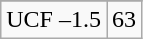<table class="wikitable">
<tr align="center">
</tr>
<tr align="center">
<td>UCF –1.5</td>
<td>63</td>
</tr>
</table>
